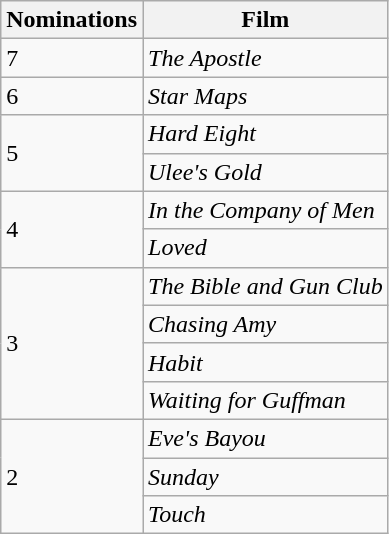<table class="wikitable">
<tr>
<th>Nominations</th>
<th>Film</th>
</tr>
<tr>
<td>7</td>
<td><em>The Apostle</em></td>
</tr>
<tr>
<td>6</td>
<td><em>Star Maps</em></td>
</tr>
<tr>
<td rowspan="2">5</td>
<td><em>Hard Eight</em></td>
</tr>
<tr>
<td><em>Ulee's Gold</em></td>
</tr>
<tr>
<td rowspan="2">4</td>
<td><em>In the Company of Men</em></td>
</tr>
<tr>
<td><em>Loved</em></td>
</tr>
<tr>
<td rowspan="4">3</td>
<td><em>The Bible and Gun Club</em></td>
</tr>
<tr>
<td><em>Chasing Amy</em></td>
</tr>
<tr>
<td><em>Habit</em></td>
</tr>
<tr>
<td><em>Waiting for Guffman</em></td>
</tr>
<tr>
<td rowspan="3">2</td>
<td><em>Eve's Bayou</em></td>
</tr>
<tr>
<td><em>Sunday</em></td>
</tr>
<tr>
<td><em>Touch</em></td>
</tr>
</table>
